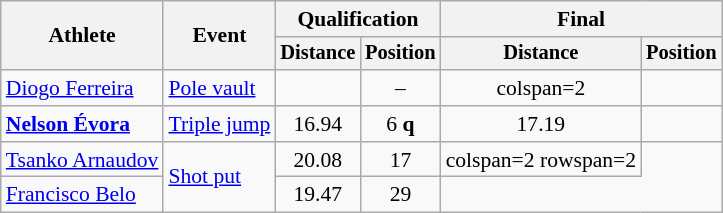<table class=wikitable style="font-size:90%">
<tr>
<th rowspan="2">Athlete</th>
<th rowspan="2">Event</th>
<th colspan="2">Qualification</th>
<th colspan="2">Final</th>
</tr>
<tr style="font-size:95%">
<th>Distance</th>
<th>Position</th>
<th>Distance</th>
<th>Position</th>
</tr>
<tr style=text-align:center>
<td style=text-align:left><a href='#'>Diogo Ferreira</a></td>
<td style=text-align:left><a href='#'>Pole vault</a></td>
<td></td>
<td>–</td>
<td>colspan=2 </td>
</tr>
<tr style=text-align:center>
<td style=text-align:left><strong><a href='#'>Nelson Évora</a></strong></td>
<td style=text-align:left><a href='#'>Triple jump</a></td>
<td>16.94</td>
<td>6 <strong>q</strong></td>
<td>17.19</td>
<td></td>
</tr>
<tr style=text-align:center>
<td style=text-align:left><a href='#'>Tsanko Arnaudov</a></td>
<td style=text-align:left  rowspan=2><a href='#'>Shot put</a></td>
<td>20.08</td>
<td>17</td>
<td>colspan=2 rowspan=2 </td>
</tr>
<tr style=text-align:center>
<td style=text-align:left><a href='#'>Francisco Belo</a></td>
<td>19.47</td>
<td>29</td>
</tr>
</table>
